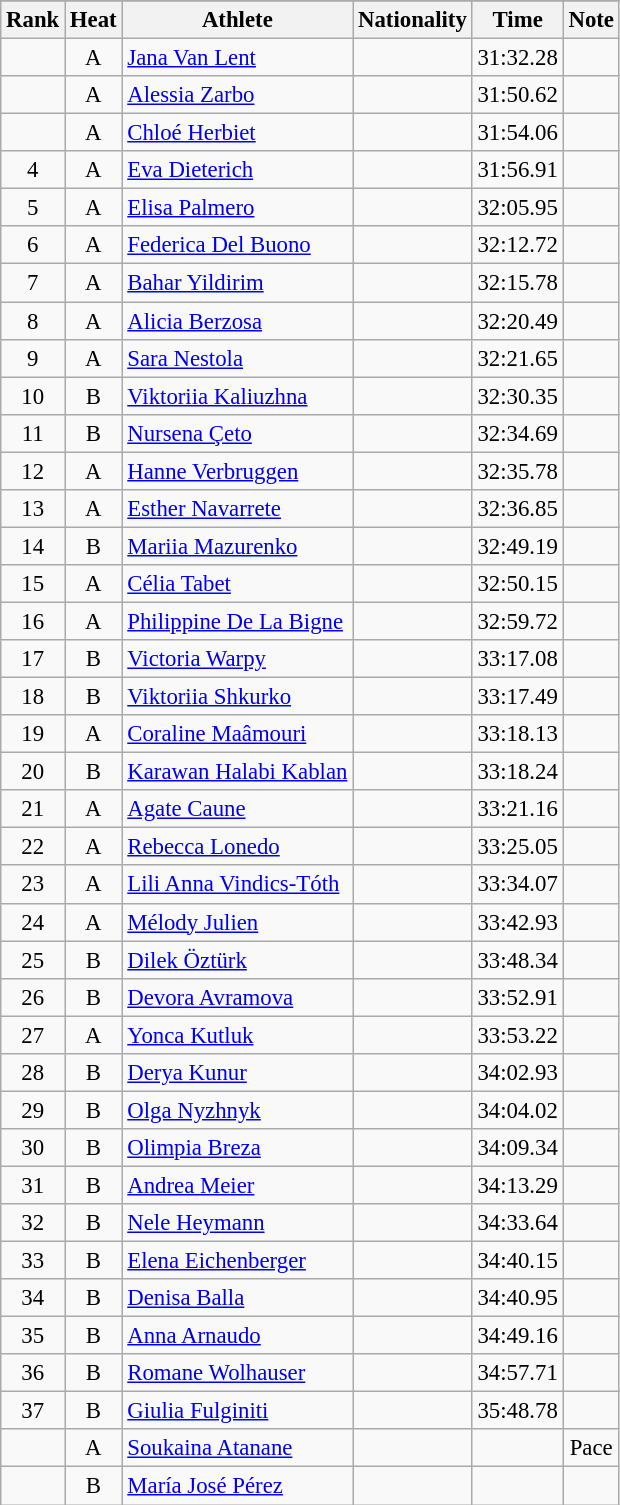<table class="wikitable sortable" style=" text-align:center; font-size:95%;">
<tr>
</tr>
<tr>
<th>Rank</th>
<th>Heat</th>
<th>Athlete</th>
<th>Nationality</th>
<th>Time</th>
<th>Note</th>
</tr>
<tr>
<td></td>
<td>A</td>
<td align=left><a href='#'>Jana Van Lent</a></td>
<td align=left></td>
<td>31:32.28</td>
<td></td>
</tr>
<tr>
<td></td>
<td>A</td>
<td align=left><a href='#'>Alessia Zarbo</a></td>
<td align=left></td>
<td>31:50.62</td>
<td></td>
</tr>
<tr>
<td></td>
<td>A</td>
<td align=left><a href='#'>Chloé Herbiet</a></td>
<td align=left></td>
<td>31:54.06</td>
<td></td>
</tr>
<tr>
<td>4</td>
<td>A</td>
<td align=left><a href='#'>Eva Dieterich</a></td>
<td align=left></td>
<td>31:56.91</td>
<td></td>
</tr>
<tr>
<td>5</td>
<td>A</td>
<td align=left><a href='#'>Elisa Palmero</a></td>
<td align=left></td>
<td>32:05.95</td>
<td></td>
</tr>
<tr>
<td>6</td>
<td>A</td>
<td align=left><a href='#'>Federica Del Buono</a></td>
<td align=left></td>
<td>32:12.72</td>
<td></td>
</tr>
<tr>
<td>7</td>
<td>A</td>
<td align=left><a href='#'>Bahar Yildirim</a></td>
<td align=left></td>
<td>32:15.78</td>
<td></td>
</tr>
<tr>
<td>8</td>
<td>A</td>
<td align=left><a href='#'>Alicia Berzosa</a></td>
<td align=left></td>
<td>32:20.49</td>
<td></td>
</tr>
<tr>
<td>9</td>
<td>A</td>
<td align=left><a href='#'>Sara Nestola</a></td>
<td align=left></td>
<td>32:21.65</td>
<td></td>
</tr>
<tr>
<td>10</td>
<td>B</td>
<td align=left><a href='#'>Viktoriia Kaliuzhna</a></td>
<td align=left></td>
<td>32:30.35</td>
<td></td>
</tr>
<tr>
<td>11</td>
<td>B</td>
<td align=left><a href='#'>Nursena Çeto</a></td>
<td align=left></td>
<td>32:34.69</td>
<td></td>
</tr>
<tr>
<td>12</td>
<td>A</td>
<td align=left><a href='#'>Hanne Verbruggen</a></td>
<td align=left></td>
<td>32:35.78</td>
<td></td>
</tr>
<tr>
<td>13</td>
<td>A</td>
<td align=left><a href='#'>Esther Navarrete</a></td>
<td align=left></td>
<td>32:36.85</td>
<td></td>
</tr>
<tr>
<td>14</td>
<td>B</td>
<td align=left><a href='#'>Mariia Mazurenko</a></td>
<td align=left></td>
<td>32:49.19</td>
<td></td>
</tr>
<tr>
<td>15</td>
<td>A</td>
<td align=left><a href='#'>Célia Tabet</a></td>
<td align=left></td>
<td>32:50.15</td>
<td></td>
</tr>
<tr>
<td>16</td>
<td>A</td>
<td align=left><a href='#'>Philippine De La Bigne</a></td>
<td align=left></td>
<td>32:59.72</td>
<td></td>
</tr>
<tr>
<td>17</td>
<td>B</td>
<td align=left><a href='#'>Victoria Warpy</a></td>
<td align=left></td>
<td>33:17.08</td>
<td></td>
</tr>
<tr>
<td>18</td>
<td>B</td>
<td align=left><a href='#'>Viktoriia Shkurko</a></td>
<td align=left></td>
<td>33:17.49</td>
<td></td>
</tr>
<tr>
<td>19</td>
<td>A</td>
<td align=left><a href='#'>Coraline Maâmouri</a></td>
<td align=left></td>
<td>33:18.13</td>
<td></td>
</tr>
<tr>
<td>20</td>
<td>B</td>
<td align=left><a href='#'>Karawan Halabi Kablan</a></td>
<td align=left></td>
<td>33:18.24</td>
<td></td>
</tr>
<tr>
<td>21</td>
<td>A</td>
<td align=left><a href='#'>Agate Caune</a></td>
<td align=left></td>
<td>33:21.16</td>
<td></td>
</tr>
<tr>
<td>22</td>
<td>A</td>
<td align=left><a href='#'>Rebecca Lonedo</a></td>
<td align=left></td>
<td>33:25.05</td>
<td></td>
</tr>
<tr>
<td>23</td>
<td>A</td>
<td align=left><a href='#'>Lili Anna Vindics-Tóth</a></td>
<td align=left></td>
<td>33:34.07</td>
<td></td>
</tr>
<tr>
<td>24</td>
<td>A</td>
<td align=left><a href='#'>Mélody Julien</a></td>
<td align=left></td>
<td>33:42.93</td>
<td></td>
</tr>
<tr>
<td>25</td>
<td>B</td>
<td align=left><a href='#'>Dilek Öztürk</a></td>
<td align=left></td>
<td>33:48.34</td>
<td></td>
</tr>
<tr>
<td>26</td>
<td>B</td>
<td align=left><a href='#'>Devora Avramova</a></td>
<td align=left></td>
<td>33:52.91</td>
<td></td>
</tr>
<tr>
<td>27</td>
<td>A</td>
<td align=left><a href='#'>Yonca Kutluk</a></td>
<td align=left></td>
<td>33:53.22</td>
<td></td>
</tr>
<tr>
<td>28</td>
<td>B</td>
<td align=left><a href='#'>Derya Kunur</a></td>
<td align=left></td>
<td>34:02.93</td>
<td></td>
</tr>
<tr>
<td>29</td>
<td>B</td>
<td align=left><a href='#'>Olga Nyzhnyk</a></td>
<td align=left></td>
<td>34:04.02</td>
<td></td>
</tr>
<tr>
<td>30</td>
<td>B</td>
<td align=left><a href='#'>Olimpia Breza</a></td>
<td align=left></td>
<td>34:09.34</td>
<td></td>
</tr>
<tr>
<td>31</td>
<td>B</td>
<td align=left><a href='#'>Andrea Meier</a></td>
<td align=left></td>
<td>34:13.29</td>
<td></td>
</tr>
<tr>
<td>32</td>
<td>B</td>
<td align=left><a href='#'>Nele Heymann</a></td>
<td align=left></td>
<td>34:33.64</td>
<td></td>
</tr>
<tr>
<td>33</td>
<td>B</td>
<td align=left><a href='#'>Elena Eichenberger</a></td>
<td align=left></td>
<td>34:40.15</td>
<td></td>
</tr>
<tr>
<td>34</td>
<td>B</td>
<td align=left><a href='#'>Denisa Balla</a></td>
<td align=left></td>
<td>34:40.95</td>
<td></td>
</tr>
<tr>
<td>35</td>
<td>B</td>
<td align=left><a href='#'>Anna Arnaudo</a></td>
<td align=left></td>
<td>34:49.16</td>
<td></td>
</tr>
<tr>
<td>36</td>
<td>B</td>
<td align=left><a href='#'>Romane Wolhauser</a></td>
<td align=left></td>
<td>34:57.71</td>
<td></td>
</tr>
<tr>
<td>37</td>
<td>B</td>
<td align=left><a href='#'>Giulia Fulginiti</a></td>
<td align=left></td>
<td>35:48.78</td>
<td></td>
</tr>
<tr>
<td></td>
<td>A</td>
<td align=left><a href='#'>Soukaina Atanane</a></td>
<td align=left></td>
<td></td>
<td>Pace</td>
</tr>
<tr>
<td></td>
<td>B</td>
<td align=left><a href='#'>María José Pérez</a></td>
<td align=left></td>
<td></td>
<td></td>
</tr>
</table>
